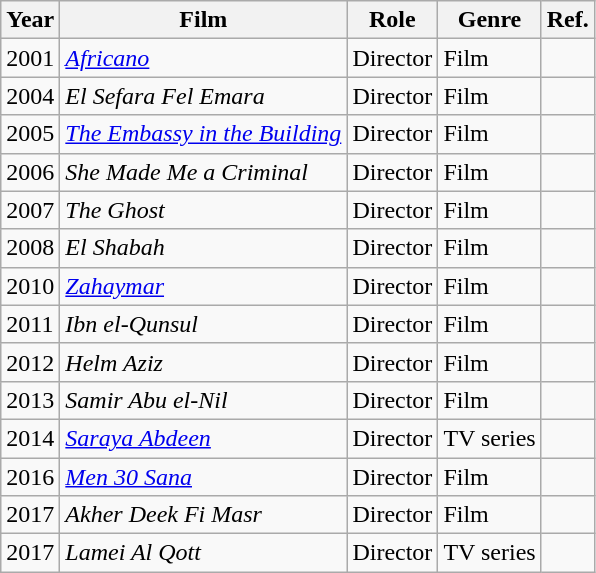<table class="wikitable">
<tr>
<th>Year</th>
<th>Film</th>
<th>Role</th>
<th>Genre</th>
<th>Ref.</th>
</tr>
<tr>
<td>2001</td>
<td><em><a href='#'>Africano</a></em></td>
<td>Director</td>
<td>Film</td>
<td></td>
</tr>
<tr>
<td>2004</td>
<td><em>El Sefara Fel Emara</em></td>
<td>Director</td>
<td>Film</td>
<td></td>
</tr>
<tr>
<td>2005</td>
<td><em><a href='#'>The Embassy in the Building</a></em></td>
<td>Director</td>
<td>Film</td>
<td></td>
</tr>
<tr>
<td>2006</td>
<td><em>She Made Me a Criminal</em></td>
<td>Director</td>
<td>Film</td>
<td></td>
</tr>
<tr>
<td>2007</td>
<td><em>The Ghost</em></td>
<td>Director</td>
<td>Film</td>
<td></td>
</tr>
<tr>
<td>2008</td>
<td><em>El Shabah</em></td>
<td>Director</td>
<td>Film</td>
<td></td>
</tr>
<tr>
<td>2010</td>
<td><em><a href='#'>Zahaymar</a></em></td>
<td>Director</td>
<td>Film</td>
<td></td>
</tr>
<tr>
<td>2011</td>
<td><em>Ibn el-Qunsul</em></td>
<td>Director</td>
<td>Film</td>
<td></td>
</tr>
<tr>
<td>2012</td>
<td><em>Helm Aziz</em></td>
<td>Director</td>
<td>Film</td>
<td></td>
</tr>
<tr>
<td>2013</td>
<td><em>Samir Abu el-Nil</em></td>
<td>Director</td>
<td>Film</td>
<td></td>
</tr>
<tr>
<td>2014</td>
<td><em><a href='#'>Saraya Abdeen</a></em></td>
<td>Director</td>
<td>TV series</td>
<td></td>
</tr>
<tr>
<td>2016</td>
<td><em><a href='#'>Men 30 Sana</a></em></td>
<td>Director</td>
<td>Film</td>
<td></td>
</tr>
<tr>
<td>2017</td>
<td><em>Akher Deek Fi Masr</em></td>
<td>Director</td>
<td>Film</td>
<td></td>
</tr>
<tr>
<td>2017</td>
<td><em>Lamei Al Qott</em></td>
<td>Director</td>
<td>TV series</td>
<td></td>
</tr>
</table>
